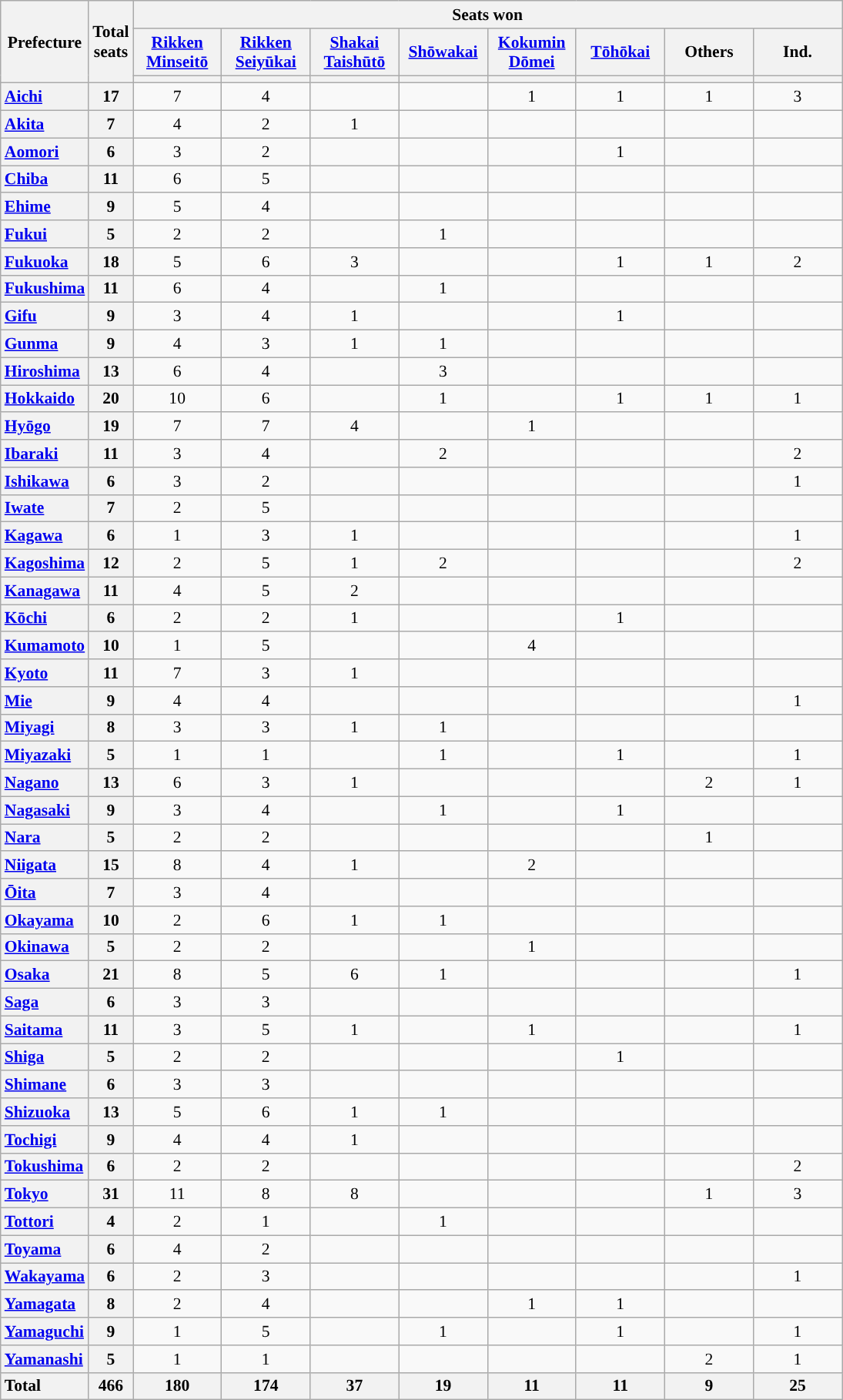<table class="wikitable" style="text-align:center; font-size: 0.9em;">
<tr>
<th rowspan="3">Prefecture</th>
<th rowspan="3">Total<br>seats</th>
<th colspan="8">Seats won</th>
</tr>
<tr>
<th class="unsortable" style="width:70px;"><a href='#'>Rikken Minseitō</a></th>
<th class="unsortable" style="width:70px;"><a href='#'>Rikken Seiyūkai</a></th>
<th class="unsortable" style="width:70px;"><a href='#'>Shakai Taishūtō</a></th>
<th class="unsortable" style="width:70px;"><a href='#'>Shōwakai</a></th>
<th class="unsortable" style="width:70px;"><a href='#'>Kokumin Dōmei</a></th>
<th class="unsortable" style="width:70px;"><a href='#'>Tōhōkai</a></th>
<th class="unsortable" style="width:70px;">Others</th>
<th class="unsortable" style="width:70px;">Ind.</th>
</tr>
<tr>
<th style="background:"></th>
<th style="background:"></th>
<th style="background:"></th>
<th style="background:"></th>
<th style="background:"></th>
<th style="background:"></th>
<th></th>
<th style="background:"></th>
</tr>
<tr>
<th style="text-align: left;"><a href='#'>Aichi</a></th>
<th>17</th>
<td>7</td>
<td>4</td>
<td></td>
<td></td>
<td>1</td>
<td>1</td>
<td>1</td>
<td>3</td>
</tr>
<tr>
<th style="text-align: left;"><a href='#'>Akita</a></th>
<th>7</th>
<td>4</td>
<td>2</td>
<td>1</td>
<td></td>
<td></td>
<td></td>
<td></td>
<td></td>
</tr>
<tr>
<th style="text-align: left;"><a href='#'>Aomori</a></th>
<th>6</th>
<td>3</td>
<td>2</td>
<td></td>
<td></td>
<td></td>
<td>1</td>
<td></td>
<td></td>
</tr>
<tr>
<th style="text-align: left;"><a href='#'>Chiba</a></th>
<th>11</th>
<td>6</td>
<td>5</td>
<td></td>
<td></td>
<td></td>
<td></td>
<td></td>
<td></td>
</tr>
<tr>
<th style="text-align: left;"><a href='#'>Ehime</a></th>
<th>9</th>
<td>5</td>
<td>4</td>
<td></td>
<td></td>
<td></td>
<td></td>
<td></td>
<td></td>
</tr>
<tr>
<th style="text-align: left;"><a href='#'>Fukui</a></th>
<th>5</th>
<td>2</td>
<td>2</td>
<td></td>
<td>1</td>
<td></td>
<td></td>
<td></td>
<td></td>
</tr>
<tr>
<th style="text-align: left;"><a href='#'>Fukuoka</a></th>
<th>18</th>
<td>5</td>
<td>6</td>
<td>3</td>
<td></td>
<td></td>
<td>1</td>
<td>1</td>
<td>2</td>
</tr>
<tr>
<th style="text-align: left;"><a href='#'>Fukushima</a></th>
<th>11</th>
<td>6</td>
<td>4</td>
<td></td>
<td>1</td>
<td></td>
<td></td>
<td></td>
<td></td>
</tr>
<tr>
<th style="text-align: left;"><a href='#'>Gifu</a></th>
<th>9</th>
<td>3</td>
<td>4</td>
<td>1</td>
<td></td>
<td></td>
<td>1</td>
<td></td>
<td></td>
</tr>
<tr>
<th style="text-align: left;"><a href='#'>Gunma</a></th>
<th>9</th>
<td>4</td>
<td>3</td>
<td>1</td>
<td>1</td>
<td></td>
<td></td>
<td></td>
<td></td>
</tr>
<tr>
<th style="text-align: left;"><a href='#'>Hiroshima</a></th>
<th>13</th>
<td>6</td>
<td>4</td>
<td></td>
<td>3</td>
<td></td>
<td></td>
<td></td>
<td></td>
</tr>
<tr>
<th style="text-align: left;"><a href='#'>Hokkaido</a></th>
<th>20</th>
<td>10</td>
<td>6</td>
<td></td>
<td>1</td>
<td></td>
<td>1</td>
<td>1</td>
<td>1</td>
</tr>
<tr>
<th style="text-align: left;"><a href='#'>Hyōgo</a></th>
<th>19</th>
<td>7</td>
<td>7</td>
<td>4</td>
<td></td>
<td>1</td>
<td></td>
<td></td>
<td></td>
</tr>
<tr>
<th style="text-align: left;"><a href='#'>Ibaraki</a></th>
<th>11</th>
<td>3</td>
<td>4</td>
<td></td>
<td>2</td>
<td></td>
<td></td>
<td></td>
<td>2</td>
</tr>
<tr>
<th style="text-align: left;"><a href='#'>Ishikawa</a></th>
<th>6</th>
<td>3</td>
<td>2</td>
<td></td>
<td></td>
<td></td>
<td></td>
<td></td>
<td>1</td>
</tr>
<tr>
<th style="text-align: left;"><a href='#'>Iwate</a></th>
<th>7</th>
<td>2</td>
<td>5</td>
<td></td>
<td></td>
<td></td>
<td></td>
<td></td>
<td></td>
</tr>
<tr>
<th style="text-align: left;"><a href='#'>Kagawa</a></th>
<th>6</th>
<td>1</td>
<td>3</td>
<td>1</td>
<td></td>
<td></td>
<td></td>
<td></td>
<td>1</td>
</tr>
<tr>
<th style="text-align: left;"><a href='#'>Kagoshima</a></th>
<th>12</th>
<td>2</td>
<td>5</td>
<td>1</td>
<td>2</td>
<td></td>
<td></td>
<td></td>
<td>2</td>
</tr>
<tr>
<th style="text-align: left;"><a href='#'>Kanagawa</a></th>
<th>11</th>
<td>4</td>
<td>5</td>
<td>2</td>
<td></td>
<td></td>
<td></td>
<td></td>
<td></td>
</tr>
<tr>
<th style="text-align: left;"><a href='#'>Kōchi</a></th>
<th>6</th>
<td>2</td>
<td>2</td>
<td>1</td>
<td></td>
<td></td>
<td>1</td>
<td></td>
<td></td>
</tr>
<tr>
<th style="text-align: left;"><a href='#'>Kumamoto</a></th>
<th>10</th>
<td>1</td>
<td>5</td>
<td></td>
<td></td>
<td>4</td>
<td></td>
<td></td>
<td></td>
</tr>
<tr>
<th style="text-align: left;"><a href='#'>Kyoto</a></th>
<th>11</th>
<td>7</td>
<td>3</td>
<td>1</td>
<td></td>
<td></td>
<td></td>
<td></td>
<td></td>
</tr>
<tr>
<th style="text-align: left;"><a href='#'>Mie</a></th>
<th>9</th>
<td>4</td>
<td>4</td>
<td></td>
<td></td>
<td></td>
<td></td>
<td></td>
<td>1</td>
</tr>
<tr>
<th style="text-align: left;"><a href='#'>Miyagi</a></th>
<th>8</th>
<td>3</td>
<td>3</td>
<td>1</td>
<td>1</td>
<td></td>
<td></td>
<td></td>
<td></td>
</tr>
<tr>
<th style="text-align: left;"><a href='#'>Miyazaki</a></th>
<th>5</th>
<td>1</td>
<td>1</td>
<td></td>
<td>1</td>
<td></td>
<td>1</td>
<td></td>
<td>1</td>
</tr>
<tr>
<th style="text-align: left;"><a href='#'>Nagano</a></th>
<th>13</th>
<td>6</td>
<td>3</td>
<td>1</td>
<td></td>
<td></td>
<td></td>
<td>2</td>
<td>1</td>
</tr>
<tr>
<th style="text-align: left;"><a href='#'>Nagasaki</a></th>
<th>9</th>
<td>3</td>
<td>4</td>
<td></td>
<td>1</td>
<td></td>
<td>1</td>
<td></td>
<td></td>
</tr>
<tr>
<th style="text-align: left;"><a href='#'>Nara</a></th>
<th>5</th>
<td>2</td>
<td>2</td>
<td></td>
<td></td>
<td></td>
<td></td>
<td>1</td>
<td></td>
</tr>
<tr>
<th style="text-align: left;"><a href='#'>Niigata</a></th>
<th>15</th>
<td>8</td>
<td>4</td>
<td>1</td>
<td></td>
<td>2</td>
<td></td>
<td></td>
<td></td>
</tr>
<tr>
<th style="text-align: left;"><a href='#'>Ōita</a></th>
<th>7</th>
<td>3</td>
<td>4</td>
<td></td>
<td></td>
<td></td>
<td></td>
<td></td>
<td></td>
</tr>
<tr>
<th style="text-align: left;"><a href='#'>Okayama</a></th>
<th>10</th>
<td>2</td>
<td>6</td>
<td>1</td>
<td>1</td>
<td></td>
<td></td>
<td></td>
<td></td>
</tr>
<tr>
<th style="text-align: left;"><a href='#'>Okinawa</a></th>
<th>5</th>
<td>2</td>
<td>2</td>
<td></td>
<td></td>
<td>1</td>
<td></td>
<td></td>
<td></td>
</tr>
<tr>
<th style="text-align: left;"><a href='#'>Osaka</a></th>
<th>21</th>
<td>8</td>
<td>5</td>
<td>6</td>
<td>1</td>
<td></td>
<td></td>
<td></td>
<td>1</td>
</tr>
<tr>
<th style="text-align: left;"><a href='#'>Saga</a></th>
<th>6</th>
<td>3</td>
<td>3</td>
<td></td>
<td></td>
<td></td>
<td></td>
<td></td>
<td></td>
</tr>
<tr>
<th style="text-align: left;"><a href='#'>Saitama</a></th>
<th>11</th>
<td>3</td>
<td>5</td>
<td>1</td>
<td></td>
<td>1</td>
<td></td>
<td></td>
<td>1</td>
</tr>
<tr>
<th style="text-align: left;"><a href='#'>Shiga</a></th>
<th>5</th>
<td>2</td>
<td>2</td>
<td></td>
<td></td>
<td></td>
<td>1</td>
<td></td>
<td></td>
</tr>
<tr>
<th style="text-align: left;"><a href='#'>Shimane</a></th>
<th>6</th>
<td>3</td>
<td>3</td>
<td></td>
<td></td>
<td></td>
<td></td>
<td></td>
<td></td>
</tr>
<tr>
<th style="text-align: left;"><a href='#'>Shizuoka</a></th>
<th>13</th>
<td>5</td>
<td>6</td>
<td>1</td>
<td>1</td>
<td></td>
<td></td>
<td></td>
<td></td>
</tr>
<tr>
<th style="text-align: left;"><a href='#'>Tochigi</a></th>
<th>9</th>
<td>4</td>
<td>4</td>
<td>1</td>
<td></td>
<td></td>
<td></td>
<td></td>
<td></td>
</tr>
<tr>
<th style="text-align: left;"><a href='#'>Tokushima</a></th>
<th>6</th>
<td>2</td>
<td>2</td>
<td></td>
<td></td>
<td></td>
<td></td>
<td></td>
<td>2</td>
</tr>
<tr>
<th style="text-align: left;"><a href='#'>Tokyo</a></th>
<th>31</th>
<td>11</td>
<td>8</td>
<td>8</td>
<td></td>
<td></td>
<td></td>
<td>1</td>
<td>3</td>
</tr>
<tr>
<th style="text-align: left;"><a href='#'>Tottori</a></th>
<th>4</th>
<td>2</td>
<td>1</td>
<td></td>
<td>1</td>
<td></td>
<td></td>
<td></td>
<td></td>
</tr>
<tr>
<th style="text-align: left;"><a href='#'>Toyama</a></th>
<th>6</th>
<td>4</td>
<td>2</td>
<td></td>
<td></td>
<td></td>
<td></td>
<td></td>
<td></td>
</tr>
<tr>
<th style="text-align: left;"><a href='#'>Wakayama</a></th>
<th>6</th>
<td>2</td>
<td>3</td>
<td></td>
<td></td>
<td></td>
<td></td>
<td></td>
<td>1</td>
</tr>
<tr>
<th style="text-align: left;"><a href='#'>Yamagata</a></th>
<th>8</th>
<td>2</td>
<td>4</td>
<td></td>
<td></td>
<td>1</td>
<td>1</td>
<td></td>
<td></td>
</tr>
<tr>
<th style="text-align: left;"><a href='#'>Yamaguchi</a></th>
<th>9</th>
<td>1</td>
<td>5</td>
<td></td>
<td>1</td>
<td></td>
<td>1</td>
<td></td>
<td>1</td>
</tr>
<tr>
<th style="text-align: left;"><a href='#'>Yamanashi</a></th>
<th>5</th>
<td>1</td>
<td>1</td>
<td></td>
<td></td>
<td></td>
<td></td>
<td>2</td>
<td>1</td>
</tr>
<tr class="sortbottom">
<th style="text-align: left;">Total</th>
<th>466</th>
<th>180</th>
<th>174</th>
<th>37</th>
<th>19</th>
<th>11</th>
<th>11</th>
<th>9</th>
<th>25</th>
</tr>
</table>
